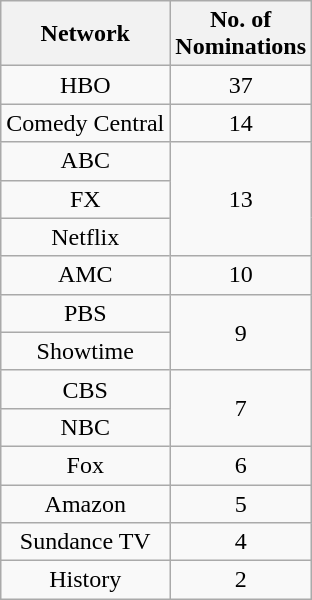<table class="wikitable">
<tr>
<th>Network</th>
<th>No. of<br>Nominations</th>
</tr>
<tr style="text-align:center">
<td>HBO</td>
<td>37</td>
</tr>
<tr style="text-align:center">
<td>Comedy Central</td>
<td>14</td>
</tr>
<tr style="text-align:center">
<td>ABC</td>
<td rowspan="3">13</td>
</tr>
<tr style="text-align:center">
<td>FX</td>
</tr>
<tr style="text-align:center">
<td>Netflix</td>
</tr>
<tr style="text-align:center">
<td>AMC</td>
<td>10</td>
</tr>
<tr style="text-align:center">
<td>PBS</td>
<td rowspan="2">9</td>
</tr>
<tr style="text-align:center">
<td>Showtime</td>
</tr>
<tr style="text-align:center">
<td>CBS</td>
<td rowspan="2">7</td>
</tr>
<tr style="text-align:center">
<td>NBC</td>
</tr>
<tr style="text-align:center">
<td>Fox</td>
<td>6</td>
</tr>
<tr style="text-align:center">
<td>Amazon</td>
<td>5</td>
</tr>
<tr style="text-align:center">
<td>Sundance TV</td>
<td>4</td>
</tr>
<tr style="text-align:center">
<td>History</td>
<td>2</td>
</tr>
</table>
